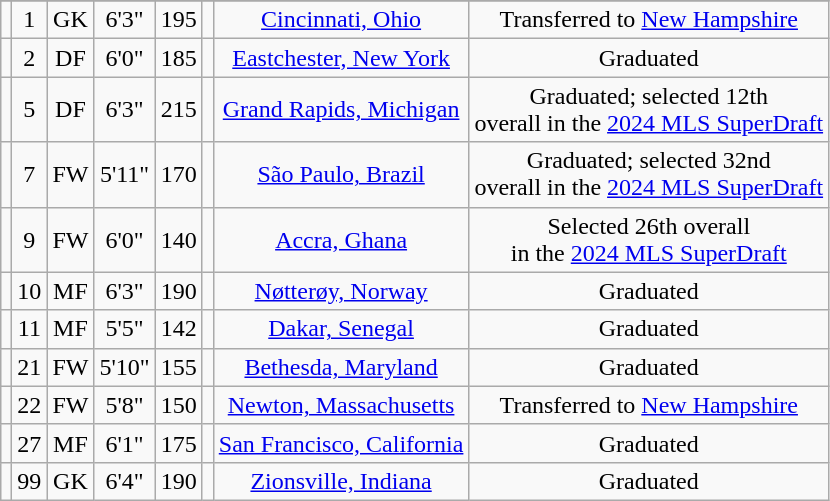<table class="wikitable sortable" border="1" style="text-align:center;">
<tr align=center>
</tr>
<tr>
<td></td>
<td>1</td>
<td>GK</td>
<td>6'3"</td>
<td>195</td>
<td></td>
<td><a href='#'>Cincinnati, Ohio</a></td>
<td>Transferred to <a href='#'>New Hampshire</a></td>
</tr>
<tr>
<td></td>
<td>2</td>
<td>DF</td>
<td>6'0"</td>
<td>185</td>
<td></td>
<td><a href='#'>Eastchester, New York</a></td>
<td>Graduated</td>
</tr>
<tr>
<td></td>
<td>5</td>
<td>DF</td>
<td>6'3"</td>
<td>215</td>
<td></td>
<td><a href='#'>Grand Rapids, Michigan</a></td>
<td>Graduated; selected 12th<br>overall in the <a href='#'>2024 MLS SuperDraft</a></td>
</tr>
<tr>
<td></td>
<td>7</td>
<td>FW</td>
<td>5'11"</td>
<td>170</td>
<td></td>
<td><a href='#'>São Paulo, Brazil</a></td>
<td>Graduated; selected 32nd<br>overall in the <a href='#'>2024 MLS SuperDraft</a></td>
</tr>
<tr>
<td></td>
<td>9</td>
<td>FW</td>
<td>6'0"</td>
<td>140</td>
<td></td>
<td><a href='#'>Accra, Ghana</a></td>
<td>Selected 26th overall<br>in the <a href='#'>2024 MLS SuperDraft</a></td>
</tr>
<tr>
<td></td>
<td>10</td>
<td>MF</td>
<td>6'3"</td>
<td>190</td>
<td></td>
<td><a href='#'>Nøtterøy, Norway</a></td>
<td>Graduated</td>
</tr>
<tr>
<td></td>
<td>11</td>
<td>MF</td>
<td>5'5"</td>
<td>142</td>
<td></td>
<td><a href='#'>Dakar, Senegal</a></td>
<td>Graduated</td>
</tr>
<tr>
<td></td>
<td>21</td>
<td>FW</td>
<td>5'10"</td>
<td>155</td>
<td></td>
<td><a href='#'>Bethesda, Maryland</a></td>
<td>Graduated</td>
</tr>
<tr>
<td></td>
<td>22</td>
<td>FW</td>
<td>5'8"</td>
<td>150</td>
<td></td>
<td><a href='#'>Newton, Massachusetts</a></td>
<td>Transferred to <a href='#'>New Hampshire</a></td>
</tr>
<tr>
<td></td>
<td>27</td>
<td>MF</td>
<td>6'1"</td>
<td>175</td>
<td></td>
<td><a href='#'>San Francisco, California</a></td>
<td>Graduated</td>
</tr>
<tr>
<td></td>
<td>99</td>
<td>GK</td>
<td>6'4"</td>
<td>190</td>
<td></td>
<td><a href='#'>Zionsville, Indiana</a></td>
<td>Graduated</td>
</tr>
</table>
